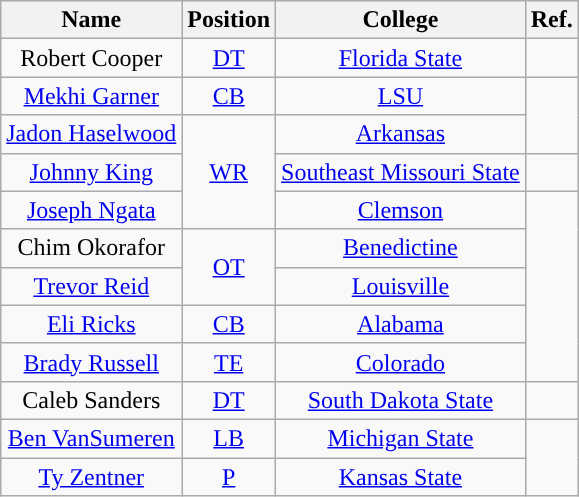<table class="wikitable" style="text-align:center">
<tr>
<th>Name</th>
<th>Position</th>
<th>College</th>
<th>Ref.</th>
</tr>
<tr>
<td>Robert Cooper</td>
<td><a href='#'>DT</a></td>
<td><a href='#'>Florida State</a></td>
<td></td>
</tr>
<tr>
<td><a href='#'>Mekhi Garner</a></td>
<td><a href='#'>CB</a></td>
<td><a href='#'>LSU</a></td>
<td rowspan="2"></td>
</tr>
<tr>
<td><a href='#'>Jadon Haselwood</a></td>
<td rowspan="3"><a href='#'>WR</a></td>
<td><a href='#'>Arkansas</a></td>
</tr>
<tr>
<td><a href='#'>Johnny King</a></td>
<td><a href='#'>Southeast Missouri State</a></td>
<td></td>
</tr>
<tr>
<td><a href='#'>Joseph Ngata</a></td>
<td><a href='#'>Clemson</a></td>
<td rowspan="5"></td>
</tr>
<tr>
<td>Chim Okorafor</td>
<td rowspan="2"><a href='#'>OT</a></td>
<td><a href='#'>Benedictine</a></td>
</tr>
<tr>
<td><a href='#'>Trevor Reid</a></td>
<td><a href='#'>Louisville</a></td>
</tr>
<tr>
<td><a href='#'>Eli Ricks</a></td>
<td><a href='#'>CB</a></td>
<td><a href='#'>Alabama</a></td>
</tr>
<tr>
<td><a href='#'>Brady Russell</a></td>
<td><a href='#'>TE</a></td>
<td><a href='#'>Colorado</a></td>
</tr>
<tr>
<td>Caleb Sanders</td>
<td><a href='#'>DT</a></td>
<td><a href='#'>South Dakota State</a></td>
<td></td>
</tr>
<tr>
<td><a href='#'>Ben VanSumeren</a></td>
<td><a href='#'>LB</a></td>
<td><a href='#'>Michigan State</a></td>
<td rowspan="2"></td>
</tr>
<tr>
<td><a href='#'>Ty Zentner</a></td>
<td><a href='#'>P</a></td>
<td><a href='#'>Kansas State</a></td>
</tr>
</table>
